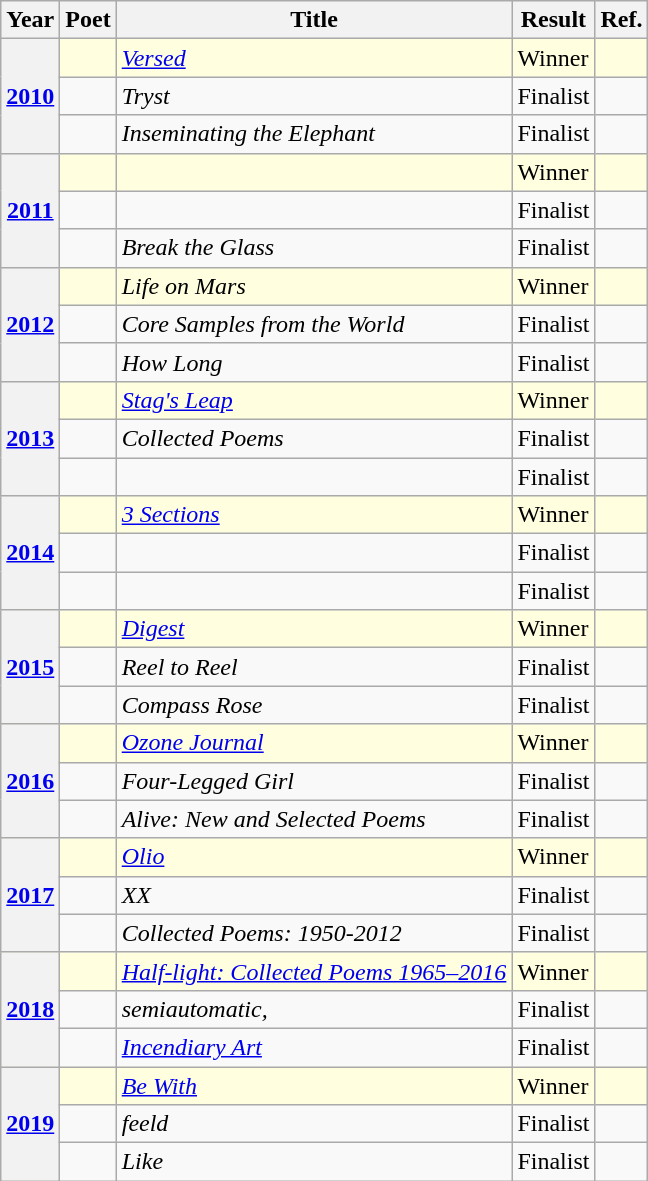<table class="wikitable sortable mw-collapsible">
<tr>
<th>Year</th>
<th>Poet</th>
<th>Title</th>
<th>Result</th>
<th>Ref.</th>
</tr>
<tr style=background-color:lightyellow;>
<th rowspan="3"><a href='#'>2010</a></th>
<td></td>
<td><em><a href='#'>Versed</a></em></td>
<td>Winner</td>
<td></td>
</tr>
<tr>
<td></td>
<td><em>Tryst</em></td>
<td>Finalist</td>
<td></td>
</tr>
<tr>
<td></td>
<td><em>Inseminating the Elephant</em></td>
<td>Finalist</td>
<td></td>
</tr>
<tr style=background-color:lightyellow;>
<th rowspan="3"><a href='#'>2011</a></th>
<td></td>
<td><em></em></td>
<td>Winner</td>
<td></td>
</tr>
<tr>
<td></td>
<td><em></em></td>
<td>Finalist</td>
<td></td>
</tr>
<tr>
<td></td>
<td><em>Break the Glass</em></td>
<td>Finalist</td>
<td></td>
</tr>
<tr style=background-color:lightyellow;>
<th rowspan="3"><a href='#'>2012</a></th>
<td></td>
<td><em>Life on Mars</em></td>
<td>Winner</td>
<td></td>
</tr>
<tr>
<td></td>
<td><em>Core Samples from the World</em></td>
<td>Finalist</td>
<td></td>
</tr>
<tr>
<td></td>
<td><em>How Long</em></td>
<td>Finalist</td>
<td></td>
</tr>
<tr style=background-color:lightyellow;>
<th rowspan="3"><a href='#'>2013</a></th>
<td></td>
<td><em><a href='#'>Stag's Leap</a></em></td>
<td>Winner</td>
<td></td>
</tr>
<tr>
<td></td>
<td><em>Collected Poems</em></td>
<td>Finalist</td>
<td></td>
</tr>
<tr>
<td></td>
<td><em></em></td>
<td>Finalist</td>
<td></td>
</tr>
<tr style=background-color:lightyellow;>
<th rowspan="3"><a href='#'>2014</a></th>
<td></td>
<td><em><a href='#'>3 Sections</a></em></td>
<td>Winner</td>
<td></td>
</tr>
<tr>
<td></td>
<td><em></em></td>
<td>Finalist</td>
<td></td>
</tr>
<tr>
<td></td>
<td><em></em></td>
<td>Finalist</td>
<td></td>
</tr>
<tr style=background-color:lightyellow;>
<th rowspan="3"><a href='#'>2015</a></th>
<td></td>
<td><em><a href='#'>Digest</a></em></td>
<td>Winner</td>
<td></td>
</tr>
<tr>
<td></td>
<td><em>Reel to Reel</em></td>
<td>Finalist</td>
<td></td>
</tr>
<tr>
<td></td>
<td><em>Compass Rose</em></td>
<td>Finalist</td>
<td></td>
</tr>
<tr style=background-color:lightyellow;>
<th rowspan="3"><a href='#'>2016</a></th>
<td></td>
<td><em><a href='#'>Ozone Journal</a></em></td>
<td>Winner</td>
<td></td>
</tr>
<tr>
<td></td>
<td><em>Four-Legged Girl</em></td>
<td>Finalist</td>
<td></td>
</tr>
<tr>
<td></td>
<td><em>Alive: New and Selected Poems</em></td>
<td>Finalist</td>
<td></td>
</tr>
<tr style=background-color:lightyellow;>
<th rowspan="3"><a href='#'>2017</a></th>
<td></td>
<td><em><a href='#'>Olio</a></em></td>
<td>Winner</td>
<td></td>
</tr>
<tr>
<td></td>
<td><em>XX</em></td>
<td>Finalist</td>
<td></td>
</tr>
<tr>
<td></td>
<td><em>Collected Poems: 1950-2012</em></td>
<td>Finalist</td>
<td></td>
</tr>
<tr style=background-color:lightyellow;>
<th rowspan="3"><a href='#'>2018</a></th>
<td></td>
<td><em><a href='#'>Half-light: Collected Poems 1965–2016</a></em></td>
<td>Winner</td>
<td></td>
</tr>
<tr>
<td></td>
<td><em>semiautomatic,</em></td>
<td>Finalist</td>
<td></td>
</tr>
<tr>
<td></td>
<td><em><a href='#'>Incendiary Art</a></em></td>
<td>Finalist</td>
<td></td>
</tr>
<tr style=background-color:lightyellow;>
<th rowspan="3"><a href='#'>2019</a></th>
<td></td>
<td><em><a href='#'>Be With</a></em></td>
<td>Winner</td>
<td></td>
</tr>
<tr>
<td></td>
<td><em>feeld</em></td>
<td>Finalist</td>
<td></td>
</tr>
<tr>
<td></td>
<td><em>Like</em></td>
<td>Finalist</td>
<td></td>
</tr>
</table>
